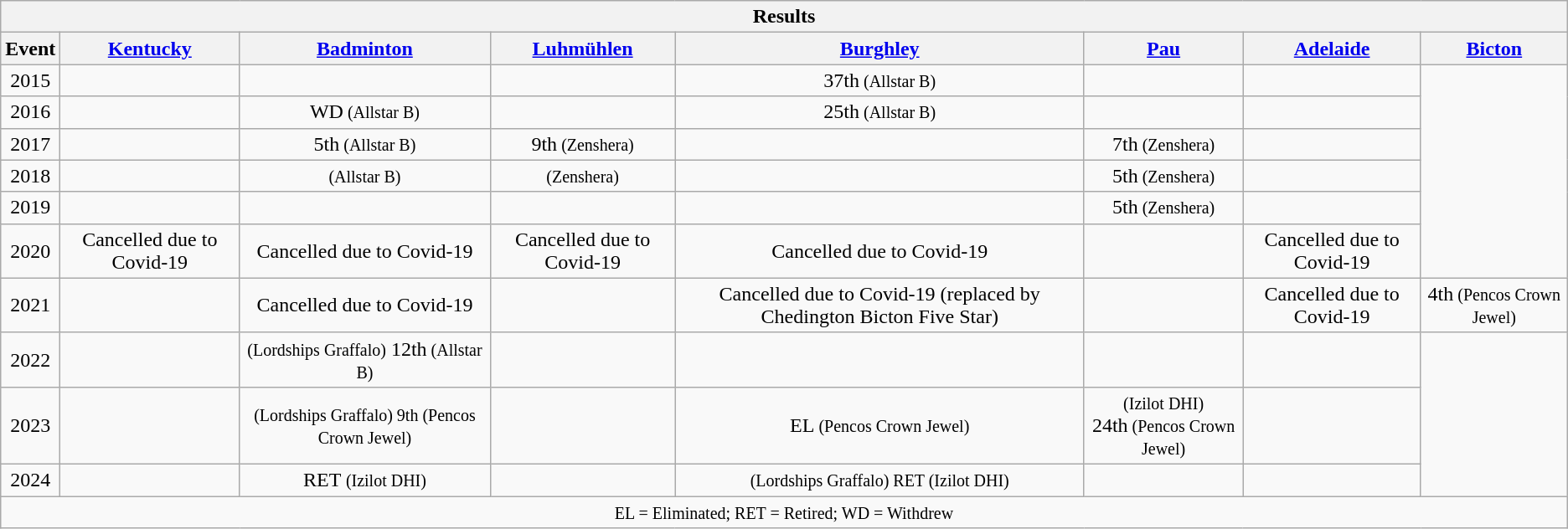<table class="wikitable" style="text-align:center">
<tr>
<th colspan=13 align=center><strong>Results</strong></th>
</tr>
<tr>
<th>Event</th>
<th><a href='#'>Kentucky</a></th>
<th><a href='#'>Badminton</a></th>
<th><a href='#'>Luhmühlen</a></th>
<th><a href='#'>Burghley</a></th>
<th><a href='#'>Pau</a></th>
<th><a href='#'>Adelaide</a></th>
<th><a href='#'>Bicton</a></th>
</tr>
<tr>
<td>2015</td>
<td></td>
<td></td>
<td></td>
<td>37th<small> (Allstar B)</small></td>
<td></td>
<td></td>
</tr>
<tr>
<td>2016</td>
<td></td>
<td>WD<small> (Allstar B)</small></td>
<td></td>
<td>25th<small> (Allstar B)</small></td>
<td></td>
<td></td>
</tr>
<tr>
<td>2017</td>
<td></td>
<td>5th<small> (Allstar B)</small></td>
<td>9th<small> (Zenshera)</small></td>
<td></td>
<td>7th<small> (Zenshera)</small></td>
<td></td>
</tr>
<tr>
<td>2018</td>
<td></td>
<td><small> (Allstar B)</small></td>
<td><small> (Zenshera)</small></td>
<td></td>
<td>5th<small> (Zenshera)</small></td>
<td></td>
</tr>
<tr>
<td>2019</td>
<td></td>
<td></td>
<td></td>
<td></td>
<td>5th<small> (Zenshera)</small></td>
<td></td>
</tr>
<tr>
<td>2020</td>
<td>Cancelled due to Covid-19</td>
<td>Cancelled due to Covid-19</td>
<td>Cancelled due to Covid-19</td>
<td>Cancelled due to Covid-19</td>
<td></td>
<td>Cancelled due to Covid-19</td>
</tr>
<tr>
<td>2021</td>
<td></td>
<td>Cancelled due to Covid-19</td>
<td></td>
<td>Cancelled due to Covid-19 (replaced by Chedington Bicton Five Star)</td>
<td></td>
<td>Cancelled due to Covid-19</td>
<td>4th<small> (Pencos Crown Jewel)</small></td>
</tr>
<tr>
<td>2022</td>
<td></td>
<td><small> (Lordships Graffalo)</small> 12th<small> (Allstar B)</small></td>
<td></td>
<td></td>
<td></td>
<td></td>
</tr>
<tr>
<td>2023</td>
<td></td>
<td><small> (Lordships Graffalo) 9th (Pencos Crown Jewel)</small></td>
<td></td>
<td>EL<small> (Pencos Crown Jewel)</small></td>
<td><small> (Izilot DHI)</small><br>24th<small> (Pencos Crown Jewel)</small></td>
<td></td>
</tr>
<tr>
<td>2024</td>
<td></td>
<td>RET <small> (Izilot DHI)</small></td>
<td></td>
<td><small> (Lordships Graffalo) RET (Izilot DHI)</small></td>
<td></td>
<td></td>
</tr>
<tr>
<td colspan=13 align=center><small> EL = Eliminated; RET = Retired; WD = Withdrew </small></td>
</tr>
</table>
